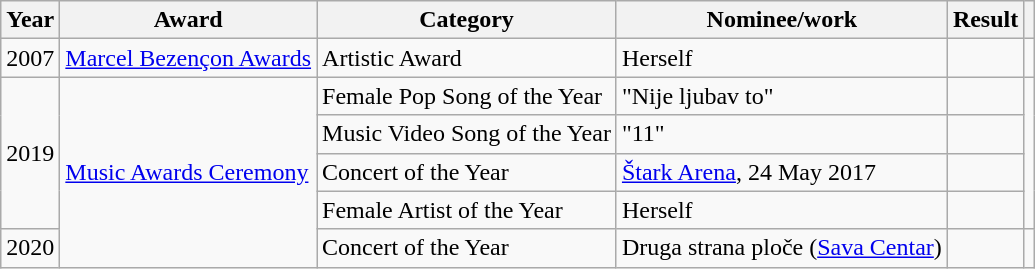<table class="wikitable">
<tr>
<th>Year</th>
<th>Award</th>
<th>Category</th>
<th>Nominee/work</th>
<th>Result</th>
<th></th>
</tr>
<tr>
<td>2007</td>
<td><a href='#'>Marcel Bezençon Awards</a></td>
<td>Artistic Award</td>
<td>Herself</td>
<td></td>
<td></td>
</tr>
<tr>
<td rowspan="4">2019</td>
<td rowspan="5"><a href='#'>Music Awards Ceremony</a></td>
<td>Female Pop Song of the Year</td>
<td>"Nije ljubav to"</td>
<td></td>
<td rowspan="4"></td>
</tr>
<tr>
<td>Music Video Song of the Year</td>
<td>"11"</td>
<td></td>
</tr>
<tr>
<td>Concert of the Year</td>
<td><a href='#'>Štark Arena</a>, 24 May 2017</td>
<td></td>
</tr>
<tr>
<td>Female Artist of the Year</td>
<td>Herself</td>
<td></td>
</tr>
<tr>
<td>2020</td>
<td>Concert of the Year</td>
<td>Druga strana ploče (<a href='#'>Sava Centar</a>)</td>
<td></td>
<td></td>
</tr>
</table>
